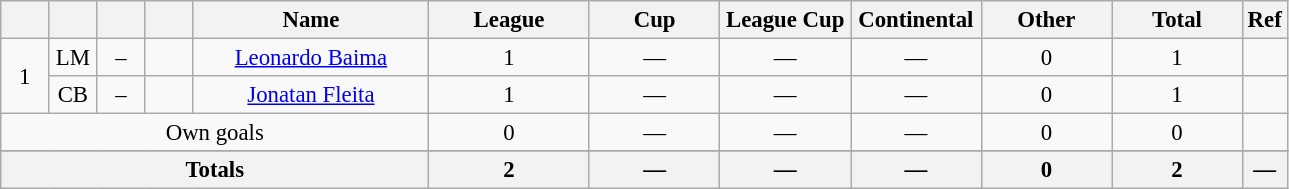<table class="wikitable sortable" style="font-size: 95%; text-align: center;">
<tr>
<th style="width:25px; background:#; color:;"></th>
<th style="width:25px; background:#; color:;"></th>
<th style="width:25px; background:#; color:;"></th>
<th style="width:25px; background:#; color:;"></th>
<th style="width:150px; background:#; color:;">Name</th>
<th style="width:100px; background:#; color:;">League</th>
<th style="width:80px; background:#; color:;">Cup</th>
<th style="width:80px; background:#; color:;">League Cup</th>
<th style="width:80px; background:#; color:;">Continental</th>
<th style="width:80px; background:#; color:;">Other</th>
<th style="width:80px; background:#; color:;"><strong>Total</strong></th>
<th style="width:10px; background:#; color:;"><strong>Ref</strong></th>
</tr>
<tr>
<td rowspan=2>1</td>
<td>LM</td>
<td>–</td>
<td></td>
<td data-sort-value="Baima, Leonardo"><a href='#'>Leonardo Baima</a></td>
<td>1</td>
<td>—</td>
<td>—</td>
<td>—</td>
<td>0</td>
<td>1</td>
<td></td>
</tr>
<tr>
<td>CB</td>
<td>–</td>
<td></td>
<td data-sort-value="Fleita, Jonatan"><a href='#'>Jonatan Fleita</a></td>
<td>1</td>
<td>—</td>
<td>—</td>
<td>—</td>
<td>0</td>
<td>1</td>
<td></td>
</tr>
<tr>
<td colspan="5">Own goals</td>
<td>0</td>
<td>—</td>
<td>—</td>
<td>—</td>
<td>0</td>
<td>0</td>
<td></td>
</tr>
<tr>
</tr>
<tr class="sortbottom">
</tr>
<tr class="sortbottom">
<th colspan=5><strong>Totals</strong></th>
<th><strong>2</strong></th>
<th><strong>—</strong></th>
<th><strong>—</strong></th>
<th><strong>—</strong></th>
<th><strong>0</strong></th>
<th><strong>2</strong></th>
<th><strong>—</strong></th>
</tr>
</table>
